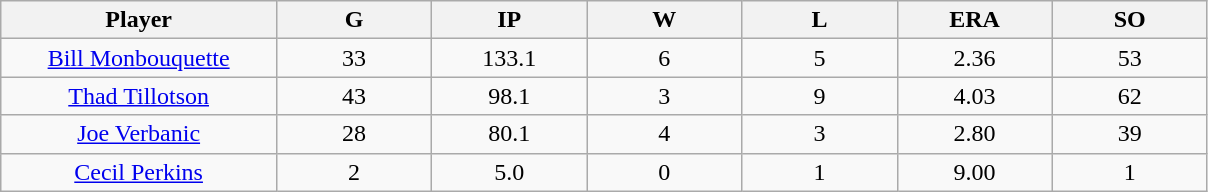<table class="wikitable sortable">
<tr>
<th bgcolor="#DDDDFF" width="16%">Player</th>
<th bgcolor="#DDDDFF" width="9%">G</th>
<th bgcolor="#DDDDFF" width="9%">IP</th>
<th bgcolor="#DDDDFF" width="9%">W</th>
<th bgcolor="#DDDDFF" width="9%">L</th>
<th bgcolor="#DDDDFF" width="9%">ERA</th>
<th bgcolor="#DDDDFF" width="9%">SO</th>
</tr>
<tr align="center">
<td><a href='#'>Bill Monbouquette</a></td>
<td>33</td>
<td>133.1</td>
<td>6</td>
<td>5</td>
<td>2.36</td>
<td>53</td>
</tr>
<tr align="center">
<td><a href='#'>Thad Tillotson</a></td>
<td>43</td>
<td>98.1</td>
<td>3</td>
<td>9</td>
<td>4.03</td>
<td>62</td>
</tr>
<tr align="center">
<td><a href='#'>Joe Verbanic</a></td>
<td>28</td>
<td>80.1</td>
<td>4</td>
<td>3</td>
<td>2.80</td>
<td>39</td>
</tr>
<tr align="center">
<td><a href='#'>Cecil Perkins</a></td>
<td>2</td>
<td>5.0</td>
<td>0</td>
<td>1</td>
<td>9.00</td>
<td>1</td>
</tr>
</table>
